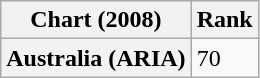<table class="wikitable plainrowheaders">
<tr>
<th scope="col">Chart (2008)</th>
<th scope="col">Rank</th>
</tr>
<tr>
<th scope="row">Australia (ARIA)</th>
<td>70</td>
</tr>
</table>
